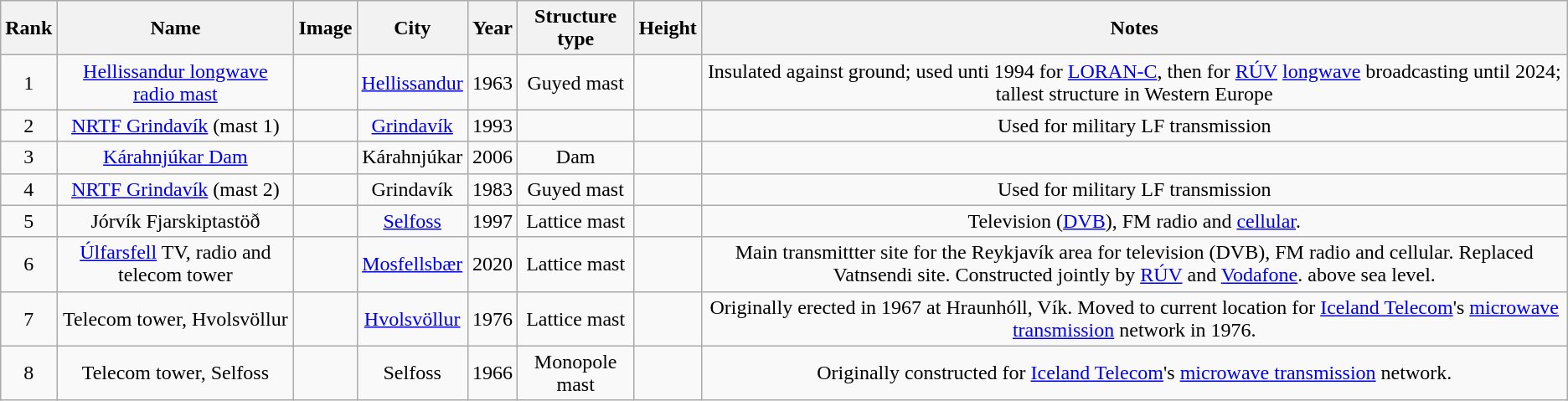<table style="text-align: center;" class="wikitable sortable">
<tr>
<th>Rank</th>
<th>Name</th>
<th class="unsortable">Image</th>
<th>City</th>
<th>Year</th>
<th>Structure type</th>
<th>Height</th>
<th class="unsortable">Notes</th>
</tr>
<tr>
<td>1</td>
<td><a href='#'>Hellissandur longwave radio mast</a></td>
<td></td>
<td><a href='#'>Hellissandur</a></td>
<td>1963</td>
<td>Guyed mast</td>
<td></td>
<td>Insulated against ground; used unti 1994 for <a href='#'>LORAN-C</a>, then for <a href='#'>RÚV</a> <a href='#'>longwave</a> broadcasting until 2024; tallest structure in Western Europe</td>
</tr>
<tr>
<td>2</td>
<td><a href='#'>NRTF Grindavík</a> (mast 1)</td>
<td></td>
<td><a href='#'>Grindavík</a></td>
<td>1993</td>
<td Guyed mast></td>
<td></td>
<td>Used for military LF transmission</td>
</tr>
<tr>
<td>3</td>
<td><a href='#'>Kárahnjúkar Dam</a></td>
<td></td>
<td>Kárahnjúkar</td>
<td>2006</td>
<td>Dam</td>
<td></td>
<td></td>
</tr>
<tr>
<td>4</td>
<td><a href='#'>NRTF Grindavík</a> (mast 2)</td>
<td></td>
<td>Grindavík</td>
<td>1983</td>
<td>Guyed mast</td>
<td></td>
<td>Used for military LF transmission</td>
</tr>
<tr>
<td>5</td>
<td>Jórvík Fjarskiptastöð</td>
<td></td>
<td><a href='#'>Selfoss</a></td>
<td>1997</td>
<td>Lattice mast</td>
<td></td>
<td>Television (<a href='#'>DVB</a>), FM radio and <a href='#'>cellular</a>.</td>
</tr>
<tr>
<td>6</td>
<td><a href='#'>Úlfarsfell</a> TV, radio and telecom tower</td>
<td></td>
<td><a href='#'>Mosfellsbær</a></td>
<td>2020</td>
<td>Lattice mast</td>
<td></td>
<td>Main transmittter site for the Reykjavík area for television (DVB), FM radio and cellular. Replaced Vatnsendi site. Constructed jointly by <a href='#'>RÚV</a> and <a href='#'>Vodafone</a>.  above sea level.</td>
</tr>
<tr>
<td>7</td>
<td>Telecom tower, Hvolsvöllur</td>
<td></td>
<td><a href='#'>Hvolsvöllur</a></td>
<td>1976</td>
<td>Lattice mast</td>
<td></td>
<td>Originally erected in 1967 at Hraunhóll, Vík. Moved to current location for <a href='#'>Iceland Telecom</a>'s <a href='#'>microwave transmission</a> network in 1976.</td>
</tr>
<tr>
<td>8</td>
<td>Telecom tower, Selfoss</td>
<td></td>
<td>Selfoss</td>
<td>1966</td>
<td>Monopole mast</td>
<td></td>
<td>Originally constructed for <a href='#'>Iceland Telecom</a>'s <a href='#'>microwave transmission</a> network.</td>
</tr>
</table>
